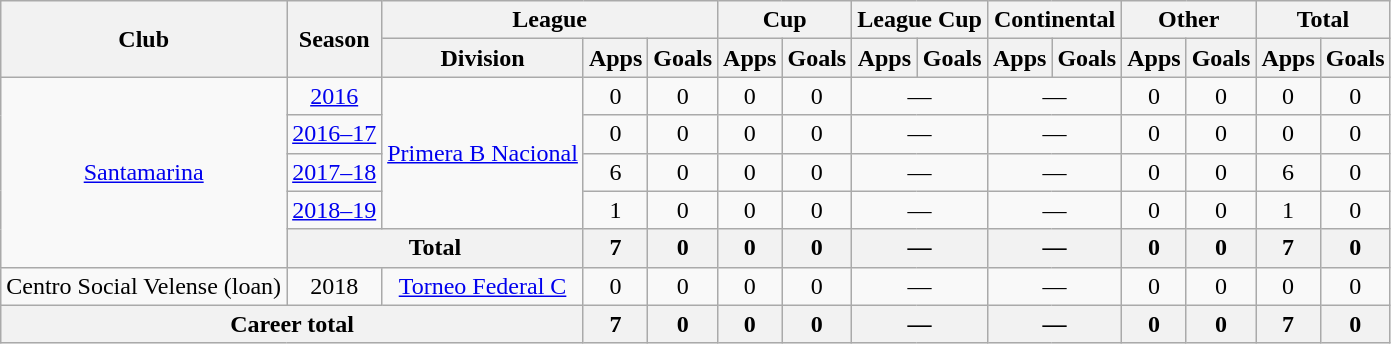<table class="wikitable" style="text-align:center">
<tr>
<th rowspan="2">Club</th>
<th rowspan="2">Season</th>
<th colspan="3">League</th>
<th colspan="2">Cup</th>
<th colspan="2">League Cup</th>
<th colspan="2">Continental</th>
<th colspan="2">Other</th>
<th colspan="2">Total</th>
</tr>
<tr>
<th>Division</th>
<th>Apps</th>
<th>Goals</th>
<th>Apps</th>
<th>Goals</th>
<th>Apps</th>
<th>Goals</th>
<th>Apps</th>
<th>Goals</th>
<th>Apps</th>
<th>Goals</th>
<th>Apps</th>
<th>Goals</th>
</tr>
<tr>
<td rowspan="5"><a href='#'>Santamarina</a></td>
<td><a href='#'>2016</a></td>
<td rowspan="4"><a href='#'>Primera B Nacional</a></td>
<td>0</td>
<td>0</td>
<td>0</td>
<td>0</td>
<td colspan="2">—</td>
<td colspan="2">—</td>
<td>0</td>
<td>0</td>
<td>0</td>
<td>0</td>
</tr>
<tr>
<td><a href='#'>2016–17</a></td>
<td>0</td>
<td>0</td>
<td>0</td>
<td>0</td>
<td colspan="2">—</td>
<td colspan="2">—</td>
<td>0</td>
<td>0</td>
<td>0</td>
<td>0</td>
</tr>
<tr>
<td><a href='#'>2017–18</a></td>
<td>6</td>
<td>0</td>
<td>0</td>
<td>0</td>
<td colspan="2">—</td>
<td colspan="2">—</td>
<td>0</td>
<td>0</td>
<td>6</td>
<td>0</td>
</tr>
<tr>
<td><a href='#'>2018–19</a></td>
<td>1</td>
<td>0</td>
<td>0</td>
<td>0</td>
<td colspan="2">—</td>
<td colspan="2">—</td>
<td>0</td>
<td>0</td>
<td>1</td>
<td>0</td>
</tr>
<tr>
<th colspan="2">Total</th>
<th>7</th>
<th>0</th>
<th>0</th>
<th>0</th>
<th colspan="2">—</th>
<th colspan="2">—</th>
<th>0</th>
<th>0</th>
<th>7</th>
<th>0</th>
</tr>
<tr>
<td rowspan="1">Centro Social Velense (loan)</td>
<td>2018</td>
<td rowspan="1"><a href='#'>Torneo Federal C</a></td>
<td>0</td>
<td>0</td>
<td>0</td>
<td>0</td>
<td colspan="2">—</td>
<td colspan="2">—</td>
<td>0</td>
<td>0</td>
<td>0</td>
<td>0</td>
</tr>
<tr>
<th colspan="3">Career total</th>
<th>7</th>
<th>0</th>
<th>0</th>
<th>0</th>
<th colspan="2">—</th>
<th colspan="2">—</th>
<th>0</th>
<th>0</th>
<th>7</th>
<th>0</th>
</tr>
</table>
